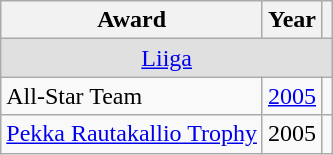<table class="wikitable">
<tr>
<th>Award</th>
<th>Year</th>
<th></th>
</tr>
<tr ALIGN="center" bgcolor="#e0e0e0">
<td colspan="3"><a href='#'>Liiga</a></td>
</tr>
<tr>
<td>All-Star Team</td>
<td><a href='#'>2005</a></td>
<td></td>
</tr>
<tr>
<td><a href='#'>Pekka Rautakallio Trophy</a></td>
<td>2005</td>
<td></td>
</tr>
</table>
